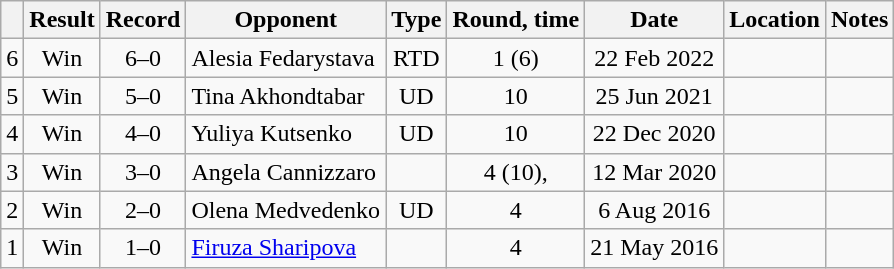<table class="wikitable" style="text-align:center">
<tr>
<th></th>
<th>Result</th>
<th>Record</th>
<th>Opponent</th>
<th>Type</th>
<th>Round, time</th>
<th>Date</th>
<th>Location</th>
<th>Notes</th>
</tr>
<tr>
<td>6</td>
<td>Win</td>
<td>6–0</td>
<td style="text-align:left;"> Alesia Fedarystava</td>
<td>RTD</td>
<td>1 (6)</td>
<td>22 Feb 2022</td>
<td style="text-align:left;"> </td>
<td></td>
</tr>
<tr>
<td>5</td>
<td>Win</td>
<td>5–0</td>
<td style="text-align:left;"> Tina Akhondtabar</td>
<td>UD</td>
<td>10</td>
<td>25 Jun 2021</td>
<td style="text-align:left;"> </td>
<td></td>
</tr>
<tr>
<td>4</td>
<td>Win</td>
<td>4–0</td>
<td style="text-align:left;"> Yuliya Kutsenko</td>
<td>UD</td>
<td>10</td>
<td>22 Dec 2020</td>
<td style="text-align:left;"> </td>
<td style="text-align:left;"></td>
</tr>
<tr>
<td>3</td>
<td>Win</td>
<td>3–0</td>
<td style="text-align:left;"> Angela Cannizzaro</td>
<td></td>
<td>4 (10), </td>
<td>12 Mar 2020</td>
<td style="text-align:left;"> </td>
<td style="text-align:left;"></td>
</tr>
<tr>
<td>2</td>
<td>Win</td>
<td>2–0</td>
<td style="text-align:left;"> Olena Medvedenko</td>
<td>UD</td>
<td>4</td>
<td>6 Aug 2016</td>
<td style="text-align:left;"> </td>
<td></td>
</tr>
<tr>
<td>1</td>
<td>Win</td>
<td>1–0</td>
<td style="text-align:left;"> <a href='#'>Firuza Sharipova</a></td>
<td></td>
<td>4</td>
<td>21 May 2016</td>
<td style="text-align:left;"> </td>
<td></td>
</tr>
</table>
